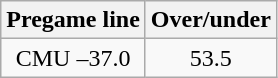<table class="wikitable">
<tr align="center">
<th style=>Pregame line</th>
<th style=>Over/under</th>
</tr>
<tr align="center">
<td>CMU –37.0</td>
<td>53.5</td>
</tr>
</table>
